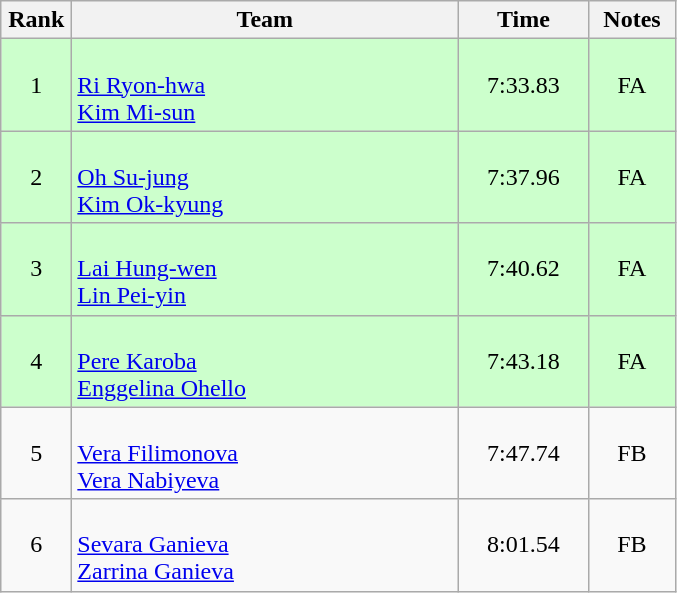<table class=wikitable style="text-align:center">
<tr>
<th width=40>Rank</th>
<th width=250>Team</th>
<th width=80>Time</th>
<th width=50>Notes</th>
</tr>
<tr bgcolor="ccffcc">
<td>1</td>
<td align=left><br><a href='#'>Ri Ryon-hwa</a><br><a href='#'>Kim Mi-sun</a></td>
<td>7:33.83</td>
<td>FA</td>
</tr>
<tr bgcolor="ccffcc">
<td>2</td>
<td align=left><br><a href='#'>Oh Su-jung</a><br><a href='#'>Kim Ok-kyung</a></td>
<td>7:37.96</td>
<td>FA</td>
</tr>
<tr bgcolor="ccffcc">
<td>3</td>
<td align=left><br><a href='#'>Lai Hung-wen</a><br><a href='#'>Lin Pei-yin</a></td>
<td>7:40.62</td>
<td>FA</td>
</tr>
<tr bgcolor="ccffcc">
<td>4</td>
<td align=left><br><a href='#'>Pere Karoba</a><br><a href='#'>Enggelina Ohello</a></td>
<td>7:43.18</td>
<td>FA</td>
</tr>
<tr>
<td>5</td>
<td align=left><br><a href='#'>Vera Filimonova</a><br><a href='#'>Vera Nabiyeva</a></td>
<td>7:47.74</td>
<td>FB</td>
</tr>
<tr>
<td>6</td>
<td align=left><br><a href='#'>Sevara Ganieva</a><br><a href='#'>Zarrina Ganieva</a></td>
<td>8:01.54</td>
<td>FB</td>
</tr>
</table>
